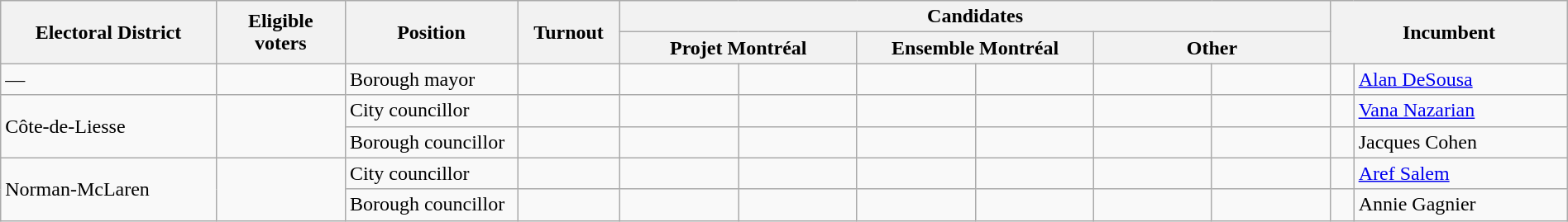<table class="wikitable" width="100%">
<tr>
<th width=10% rowspan=2>Electoral District</th>
<th width=6% rowspan=2>Eligible voters</th>
<th width=8% rowspan=2>Position</th>
<th width=4% rowspan=2>Turnout</th>
<th colspan=6>Candidates</th>
<th width=11% colspan=2 rowspan=2>Incumbent</th>
</tr>
<tr>
<th width=11% colspan=2 ><span>Projet Montréal</span></th>
<th width=11% colspan=2 ><span>Ensemble Montréal</span></th>
<th width=11% colspan=2 >Other</th>
</tr>
<tr>
<td>—</td>
<td></td>
<td>Borough mayor</td>
<td></td>
<td></td>
<td></td>
<td></td>
<td></td>
<td></td>
<td></td>
<td> </td>
<td><a href='#'>Alan DeSousa</a></td>
</tr>
<tr>
<td rowspan=2>Côte-de-Liesse</td>
<td rowspan=2></td>
<td>City councillor</td>
<td></td>
<td></td>
<td></td>
<td></td>
<td></td>
<td></td>
<td></td>
<td> </td>
<td><a href='#'>Vana Nazarian</a></td>
</tr>
<tr>
<td>Borough councillor</td>
<td></td>
<td></td>
<td></td>
<td></td>
<td></td>
<td></td>
<td></td>
<td> </td>
<td>Jacques Cohen</td>
</tr>
<tr>
<td rowspan=2>Norman-McLaren</td>
<td rowspan=2></td>
<td>City councillor</td>
<td></td>
<td></td>
<td></td>
<td></td>
<td></td>
<td></td>
<td></td>
<td> </td>
<td><a href='#'>Aref Salem</a></td>
</tr>
<tr>
<td>Borough councillor</td>
<td></td>
<td></td>
<td></td>
<td></td>
<td></td>
<td></td>
<td></td>
<td> </td>
<td>Annie Gagnier</td>
</tr>
</table>
